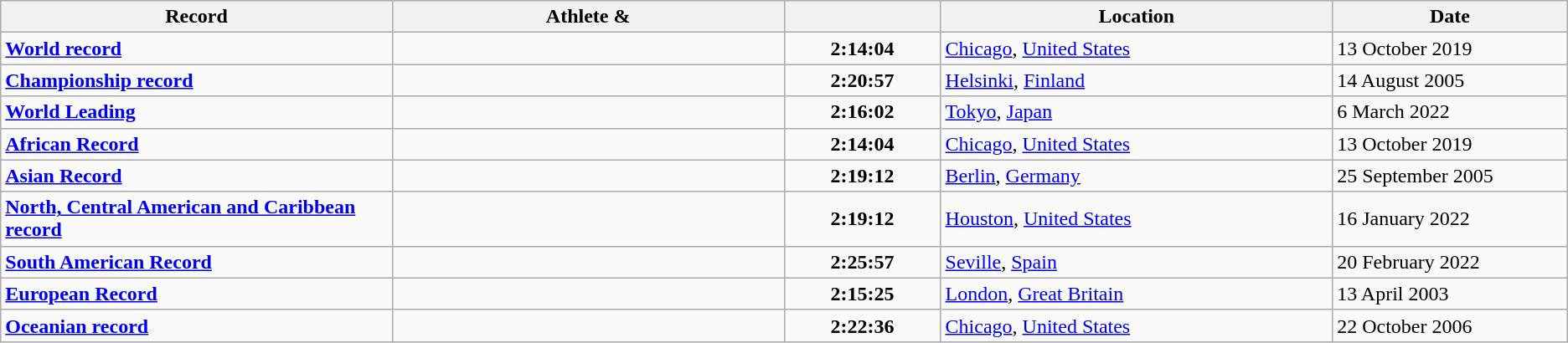<table class="wikitable">
<tr>
<th width=25% align=center>Record</th>
<th width=25% align=center>Athlete & </th>
<th width=10% align=center></th>
<th width=25% align=center>Location</th>
<th width=15% align=center>Date</th>
</tr>
<tr>
<td><strong><a href='#'>World record</a></strong></td>
<td></td>
<td align=center><strong>2:14:04</strong></td>
<td><a href='#'>Chicago</a>, <a href='#'>United States</a></td>
<td>13 October 2019</td>
</tr>
<tr>
<td><strong><a href='#'>Championship record</a></strong></td>
<td></td>
<td align=center><strong>2:20:57</strong></td>
<td><a href='#'>Helsinki</a>, <a href='#'>Finland</a></td>
<td>14 August 2005</td>
</tr>
<tr>
<td><strong><a href='#'>World Leading</a></strong></td>
<td></td>
<td align=center><strong>2:16:02</strong></td>
<td><a href='#'>Tokyo</a>, <a href='#'>Japan</a></td>
<td>6 March 2022</td>
</tr>
<tr>
<td><strong><a href='#'>African Record</a></strong></td>
<td></td>
<td align=center><strong>2:14:04</strong></td>
<td><a href='#'>Chicago</a>, <a href='#'>United States</a></td>
<td>13 October 2019</td>
</tr>
<tr>
<td><strong><a href='#'>Asian Record</a></strong></td>
<td></td>
<td align=center><strong>2:19:12</strong></td>
<td><a href='#'>Berlin</a>, <a href='#'>Germany</a></td>
<td>25 September 2005</td>
</tr>
<tr>
<td><strong><a href='#'>North, Central American and Caribbean record</a></strong></td>
<td></td>
<td align=center><strong>2:19:12</strong></td>
<td><a href='#'>Houston</a>, <a href='#'>United States</a></td>
<td>16 January 2022</td>
</tr>
<tr>
<td><strong><a href='#'>South American Record</a></strong></td>
<td></td>
<td align=center><strong>2:25:57</strong></td>
<td><a href='#'>Seville</a>, <a href='#'>Spain</a></td>
<td>20 February 2022</td>
</tr>
<tr>
<td><strong><a href='#'>European Record</a></strong></td>
<td></td>
<td align=center><strong>2:15:25</strong></td>
<td><a href='#'>London</a>, <a href='#'>Great Britain</a></td>
<td>13 April 2003</td>
</tr>
<tr>
<td><strong><a href='#'>Oceanian record</a></strong></td>
<td></td>
<td align=center><strong>2:22:36</strong></td>
<td><a href='#'>Chicago</a>, <a href='#'>United States</a></td>
<td>22 October 2006</td>
</tr>
</table>
